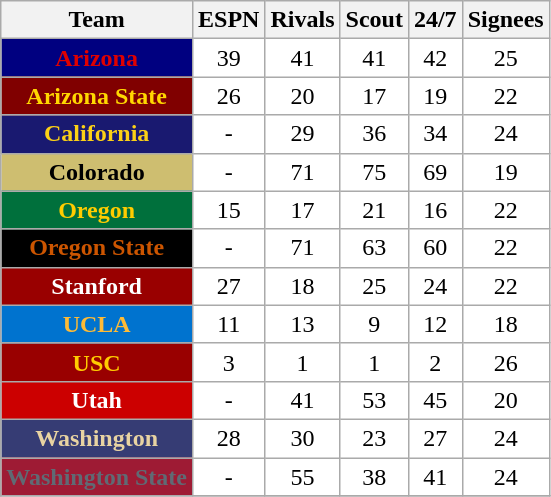<table class="wikitable">
<tr>
<th>Team</th>
<th>ESPN</th>
<th>Rivals</th>
<th>Scout</th>
<th>24/7</th>
<th>Signees</th>
</tr>
<tr>
<td style="text-align:center; background:#000080; color:#e00000;"><strong>Arizona</strong></td>
<td style="text-align:center; background:white">39</td>
<td style="text-align:center; background:white">41</td>
<td style="text-align:center; background:white">41</td>
<td style="text-align:center; background:white">42</td>
<td style="text-align:center; background:white">25</td>
</tr>
<tr>
<td style="text-align:center; background:#800000; color:#FFD700;"><strong>Arizona State</strong></td>
<td style="text-align:center; background:white">26</td>
<td style="text-align:center; background:white">20</td>
<td style="text-align:center; background:white">17</td>
<td style="text-align:center; background:white">19</td>
<td style="text-align:center; background:white">22</td>
</tr>
<tr>
<td style="text-align:center; background:#191970; color:#FCD116;"><strong>California</strong></td>
<td style="text-align:center; background:white">-</td>
<td style="text-align:center; background:white">29</td>
<td style="text-align:center; background:white">36</td>
<td style="text-align:center; background:white">34</td>
<td style="text-align:center; background:white">24</td>
</tr>
<tr>
<td style="text-align:center; background:#CEBE70; color:#000000;"><strong>Colorado</strong></td>
<td style="text-align:center; background:white">-</td>
<td style="text-align:center; background:white">71</td>
<td style="text-align:center; background:white">75</td>
<td style="text-align:center; background:white">69</td>
<td style="text-align:center; background:white">19</td>
</tr>
<tr>
<td style="text-align:center; background:#00703C; color:#FFCC00;"><strong>Oregon</strong></td>
<td style="text-align:center; background:white">15</td>
<td style="text-align:center; background:white">17</td>
<td style="text-align:center; background:white">21</td>
<td style="text-align:center; background:white">16</td>
<td style="text-align:center; background:white">22</td>
</tr>
<tr>
<td style="text-align:center; background:#000000; color:#CC5500;"><strong>Oregon State</strong></td>
<td style="text-align:center; background:white">-</td>
<td style="text-align:center; background:white">71</td>
<td style="text-align:center; background:white">63</td>
<td style="text-align:center; background:white">60</td>
<td style="text-align:center; background:white">22</td>
</tr>
<tr>
<td style="text-align:center; background:#990000; color:#FFFFFF;"><strong>Stanford</strong></td>
<td style="text-align:center; background:white">27</td>
<td style="text-align:center; background:white">18</td>
<td style="text-align:center; background:white">25</td>
<td style="text-align:center; background:white">24</td>
<td style="text-align:center; background:white">22</td>
</tr>
<tr>
<td style="text-align:center; background:#0073CF; color:#FEBB36"><strong>UCLA</strong></td>
<td style="text-align:center; background:white">11</td>
<td style="text-align:center; background:white">13</td>
<td style="text-align:center; background:white">9</td>
<td style="text-align:center; background:white">12</td>
<td style="text-align:center; background:white">18</td>
</tr>
<tr>
<td style="text-align:center; background:#990000; color:#FFCC00;"><strong>USC</strong></td>
<td style="text-align:center; background:white">3</td>
<td style="text-align:center; background:white">1</td>
<td style="text-align:center; background:white">1</td>
<td style="text-align:center; background:white">2</td>
<td style="text-align:center; background:white">26</td>
</tr>
<tr>
<td style="text-align:center; background:#CC0000; color:#FFFFFF;"><strong>Utah</strong></td>
<td style="text-align:center; background:white">-</td>
<td style="text-align:center; background:white">41</td>
<td style="text-align:center; background:white">53</td>
<td style="text-align:center; background:white">45</td>
<td style="text-align:center; background:white">20</td>
</tr>
<tr>
<td style="text-align:center; background:#363c74; color:#e8d3a2;"><strong>Washington</strong></td>
<td style="text-align:center; background:white">28</td>
<td style="text-align:center; background:white">30</td>
<td style="text-align:center; background:white">23</td>
<td style="text-align:center; background:white">27</td>
<td style="text-align:center; background:white">24</td>
</tr>
<tr>
<td style="text-align:center; background:#9e1b34; color:#606a74;"><strong>Washington State</strong></td>
<td style="text-align:center; background:white">-</td>
<td style="text-align:center; background:white">55</td>
<td style="text-align:center; background:white">38</td>
<td style="text-align:center; background:white">41</td>
<td style="text-align:center; background:white">24</td>
</tr>
<tr>
</tr>
</table>
